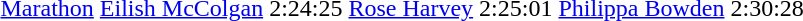<table>
<tr>
<td><a href='#'>Marathon</a></td>
<td><a href='#'>Eilish McColgan</a></td>
<td>2:24:25</td>
<td><a href='#'>Rose Harvey</a></td>
<td>2:25:01</td>
<td><a href='#'>Philippa Bowden</a></td>
<td>2:30:28</td>
</tr>
</table>
